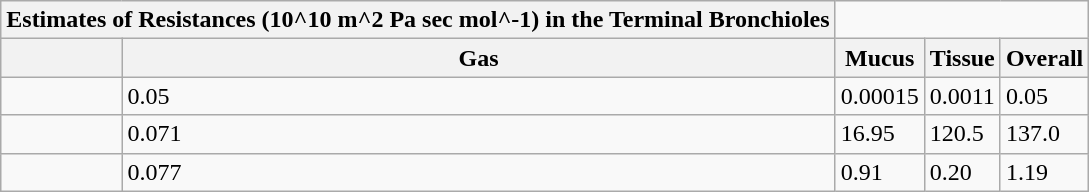<table class="wikitable">
<tr>
<th colspan="2">Estimates of Resistances (10^10 m^2 Pa sec mol^-1) in the Terminal Bronchioles</th>
</tr>
<tr>
<th></th>
<th>Gas <br></th>
<th>Mucus<br></th>
<th>Tissue<br></th>
<th>Overall<br></th>
</tr>
<tr>
<td></td>
<td>0.05</td>
<td>0.00015</td>
<td>0.0011</td>
<td>0.05</td>
</tr>
<tr>
<td></td>
<td>0.071</td>
<td>16.95</td>
<td>120.5</td>
<td>137.0</td>
</tr>
<tr>
<td></td>
<td>0.077</td>
<td>0.91</td>
<td>0.20</td>
<td>1.19</td>
</tr>
</table>
